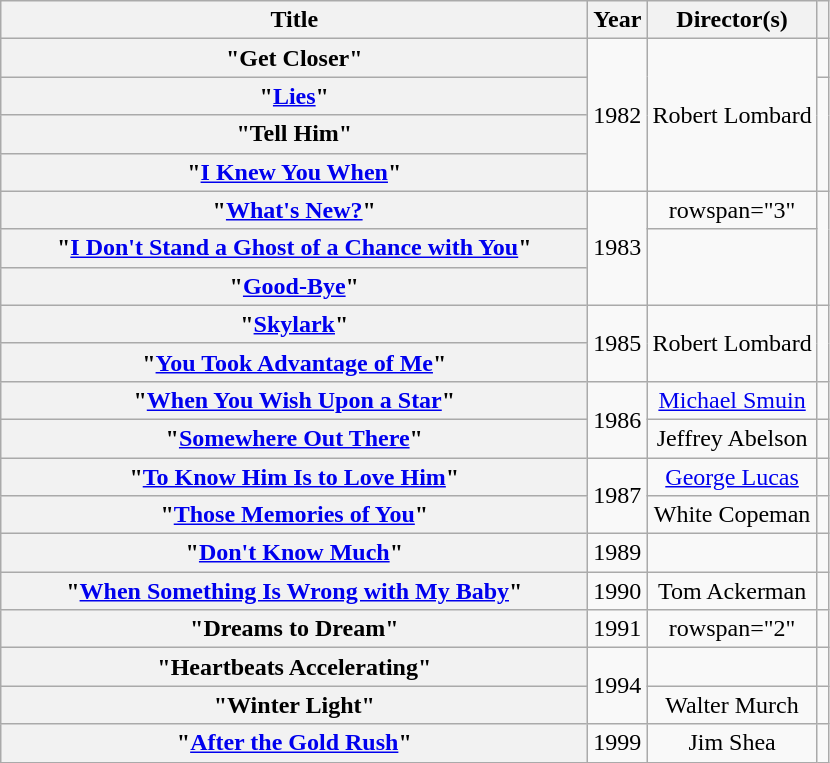<table class="wikitable plainrowheaders" style="text-align:center;" border="1">
<tr>
<th scope="col" style="width:24em;">Title</th>
<th scope="col">Year</th>
<th scope="col">Director(s)</th>
<th></th>
</tr>
<tr>
<th scope="row">"Get Closer"</th>
<td rowspan="4">1982</td>
<td rowspan="4">Robert Lombard</td>
<td align="center"></td>
</tr>
<tr>
<th scope="row">"<a href='#'>Lies</a>"</th>
<td align="center" rowspan="3"></td>
</tr>
<tr>
<th scope="row">"Tell Him"</th>
</tr>
<tr>
<th scope="row">"<a href='#'>I Knew You When</a>"</th>
</tr>
<tr>
<th scope="row">"<a href='#'>What's New?</a>"</th>
<td rowspan="3">1983</td>
<td>rowspan="3" </td>
<td align="center" rowspan="3"></td>
</tr>
<tr>
<th scope="row">"<a href='#'>I Don't Stand a Ghost of a Chance with You</a>"</th>
</tr>
<tr>
<th scope="row">"<a href='#'>Good-Bye</a>"</th>
</tr>
<tr>
<th scope="row">"<a href='#'>Skylark</a>"</th>
<td rowspan="2">1985</td>
<td rowspan="2">Robert Lombard</td>
<td align="center" rowspan="2"></td>
</tr>
<tr>
<th scope="row">"<a href='#'>You Took Advantage of Me</a>"</th>
</tr>
<tr>
<th scope="row">"<a href='#'>When You Wish Upon a Star</a>"</th>
<td rowspan="2">1986</td>
<td><a href='#'>Michael Smuin</a></td>
<td align="center"></td>
</tr>
<tr>
<th scope="row">"<a href='#'>Somewhere Out There</a>"<br></th>
<td>Jeffrey Abelson</td>
<td align="center"></td>
</tr>
<tr>
<th scope="row">"<a href='#'>To Know Him Is to Love Him</a>"<br></th>
<td rowspan="2">1987</td>
<td><a href='#'>George Lucas</a></td>
<td align="center"></td>
</tr>
<tr>
<th scope="row">"<a href='#'>Those Memories of You</a>"<br></th>
<td>White Copeman</td>
<td align="center"></td>
</tr>
<tr>
<th scope="row">"<a href='#'>Don't Know Much</a>"<br></th>
<td>1989</td>
<td></td>
<td align="center"></td>
</tr>
<tr>
<th scope="row">"<a href='#'>When Something Is Wrong with My Baby</a>"<br></th>
<td>1990</td>
<td>Tom Ackerman</td>
<td align="center"></td>
</tr>
<tr>
<th scope="row">"Dreams to Dream"</th>
<td>1991</td>
<td>rowspan="2" </td>
<td align="center"></td>
</tr>
<tr>
<th scope="row">"Heartbeats Accelerating"</th>
<td rowspan="2">1994</td>
<td align="center"></td>
</tr>
<tr>
<th scope="row">"Winter Light"</th>
<td>Walter Murch</td>
<td align="center"></td>
</tr>
<tr>
<th scope="row">"<a href='#'>After the Gold Rush</a>"<br></th>
<td>1999</td>
<td>Jim Shea</td>
<td align="center"></td>
</tr>
</table>
